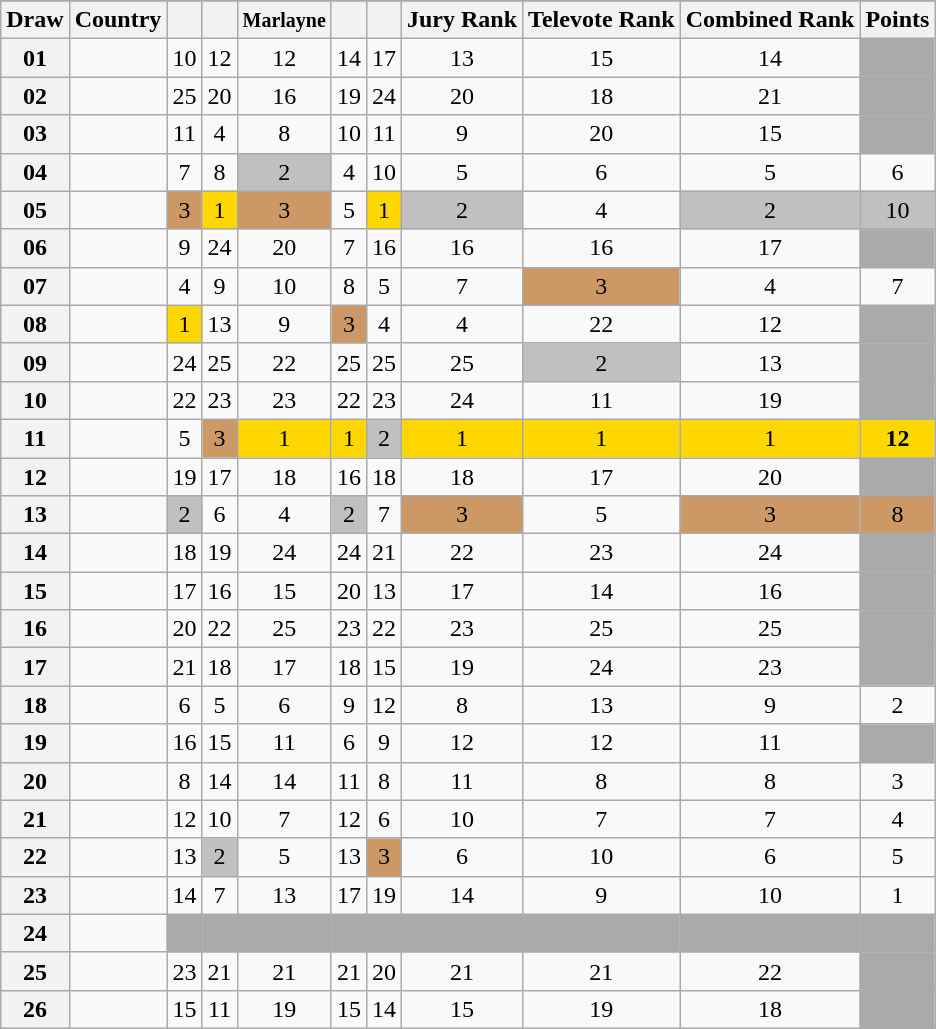<table class="sortable wikitable collapsible plainrowheaders" style="text-align:center;">
<tr>
</tr>
<tr>
<th scope="col">Draw</th>
<th scope="col">Country</th>
<th scope="col"><small></small></th>
<th scope="col"><small></small></th>
<th scope="col"><small>Marlayne</small></th>
<th scope="col"><small></small></th>
<th scope="col"><small></small></th>
<th scope="col">Jury Rank</th>
<th scope="col">Televote Rank</th>
<th scope="col">Combined Rank</th>
<th scope="col">Points</th>
</tr>
<tr>
<th scope="row" style="text-align:center;">01</th>
<td style="text-align:left;"></td>
<td>10</td>
<td>12</td>
<td>12</td>
<td>14</td>
<td>17</td>
<td>13</td>
<td>15</td>
<td>14</td>
<td style="background:#AAAAAA;"></td>
</tr>
<tr>
<th scope="row" style="text-align:center;">02</th>
<td style="text-align:left;"></td>
<td>25</td>
<td>20</td>
<td>16</td>
<td>19</td>
<td>24</td>
<td>20</td>
<td>18</td>
<td>21</td>
<td style="background:#AAAAAA;"></td>
</tr>
<tr>
<th scope="row" style="text-align:center;">03</th>
<td style="text-align:left;"></td>
<td>11</td>
<td>4</td>
<td>8</td>
<td>10</td>
<td>11</td>
<td>9</td>
<td>20</td>
<td>15</td>
<td style="background:#AAAAAA;"></td>
</tr>
<tr>
<th scope="row" style="text-align:center;">04</th>
<td style="text-align:left;"></td>
<td>7</td>
<td>8</td>
<td style="background:silver;">2</td>
<td>4</td>
<td>10</td>
<td>5</td>
<td>6</td>
<td>5</td>
<td>6</td>
</tr>
<tr>
<th scope="row" style="text-align:center;">05</th>
<td style="text-align:left;"></td>
<td style="background:#CC9966;">3</td>
<td style="background:gold;">1</td>
<td style="background:#CC9966;">3</td>
<td>5</td>
<td style="background:gold;">1</td>
<td style="background:silver;">2</td>
<td>4</td>
<td style="background:silver;">2</td>
<td style="background:silver;">10</td>
</tr>
<tr>
<th scope="row" style="text-align:center;">06</th>
<td style="text-align:left;"></td>
<td>9</td>
<td>24</td>
<td>20</td>
<td>7</td>
<td>16</td>
<td>16</td>
<td>16</td>
<td>17</td>
<td style="background:#AAAAAA;"></td>
</tr>
<tr>
<th scope="row" style="text-align:center;">07</th>
<td style="text-align:left;"></td>
<td>4</td>
<td>9</td>
<td>10</td>
<td>8</td>
<td>5</td>
<td>7</td>
<td style="background:#CC9966;">3</td>
<td>4</td>
<td>7</td>
</tr>
<tr>
<th scope="row" style="text-align:center;">08</th>
<td style="text-align:left;"></td>
<td style="background:gold;">1</td>
<td>13</td>
<td>9</td>
<td style="background:#CC9966;">3</td>
<td>4</td>
<td>4</td>
<td>22</td>
<td>12</td>
<td style="background:#AAAAAA;"></td>
</tr>
<tr>
<th scope="row" style="text-align:center;">09</th>
<td style="text-align:left;"></td>
<td>24</td>
<td>25</td>
<td>22</td>
<td>25</td>
<td>25</td>
<td>25</td>
<td style="background:silver;">2</td>
<td>13</td>
<td style="background:#AAAAAA;"></td>
</tr>
<tr>
<th scope="row" style="text-align:center;">10</th>
<td style="text-align:left;"></td>
<td>22</td>
<td>23</td>
<td>23</td>
<td>22</td>
<td>23</td>
<td>24</td>
<td>11</td>
<td>19</td>
<td style="background:#AAAAAA;"></td>
</tr>
<tr>
<th scope="row" style="text-align:center;">11</th>
<td style="text-align:left;"></td>
<td>5</td>
<td style="background:#CC9966;">3</td>
<td style="background:gold;">1</td>
<td style="background:gold;">1</td>
<td style="background:silver;">2</td>
<td style="background:gold;">1</td>
<td style="background:gold;">1</td>
<td style="background:gold;">1</td>
<td style="background:gold;"><strong>12</strong></td>
</tr>
<tr>
<th scope="row" style="text-align:center;">12</th>
<td style="text-align:left;"></td>
<td>19</td>
<td>17</td>
<td>18</td>
<td>16</td>
<td>18</td>
<td>18</td>
<td>17</td>
<td>20</td>
<td style="background:#AAAAAA;"></td>
</tr>
<tr>
<th scope="row" style="text-align:center;">13</th>
<td style="text-align:left;"></td>
<td style="background:silver;">2</td>
<td>6</td>
<td>4</td>
<td style="background:silver;">2</td>
<td>7</td>
<td style="background:#CC9966;">3</td>
<td>5</td>
<td style="background:#CC9966;">3</td>
<td style="background:#CC9966;">8</td>
</tr>
<tr>
<th scope="row" style="text-align:center;">14</th>
<td style="text-align:left;"></td>
<td>18</td>
<td>19</td>
<td>24</td>
<td>24</td>
<td>21</td>
<td>22</td>
<td>23</td>
<td>24</td>
<td style="background:#AAAAAA;"></td>
</tr>
<tr>
<th scope="row" style="text-align:center;">15</th>
<td style="text-align:left;"></td>
<td>17</td>
<td>16</td>
<td>15</td>
<td>20</td>
<td>13</td>
<td>17</td>
<td>14</td>
<td>16</td>
<td style="background:#AAAAAA;"></td>
</tr>
<tr>
<th scope="row" style="text-align:center;">16</th>
<td style="text-align:left;"></td>
<td>20</td>
<td>22</td>
<td>25</td>
<td>23</td>
<td>22</td>
<td>23</td>
<td>25</td>
<td>25</td>
<td style="background:#AAAAAA;"></td>
</tr>
<tr>
<th scope="row" style="text-align:center;">17</th>
<td style="text-align:left;"></td>
<td>21</td>
<td>18</td>
<td>17</td>
<td>18</td>
<td>15</td>
<td>19</td>
<td>24</td>
<td>23</td>
<td style="background:#AAAAAA;"></td>
</tr>
<tr>
<th scope="row" style="text-align:center;">18</th>
<td style="text-align:left;"></td>
<td>6</td>
<td>5</td>
<td>6</td>
<td>9</td>
<td>12</td>
<td>8</td>
<td>13</td>
<td>9</td>
<td>2</td>
</tr>
<tr>
<th scope="row" style="text-align:center;">19</th>
<td style="text-align:left;"></td>
<td>16</td>
<td>15</td>
<td>11</td>
<td>6</td>
<td>9</td>
<td>12</td>
<td>12</td>
<td>11</td>
<td style="background:#AAAAAA;"></td>
</tr>
<tr>
<th scope="row" style="text-align:center;">20</th>
<td style="text-align:left;"></td>
<td>8</td>
<td>14</td>
<td>14</td>
<td>11</td>
<td>8</td>
<td>11</td>
<td>8</td>
<td>8</td>
<td>3</td>
</tr>
<tr>
<th scope="row" style="text-align:center;">21</th>
<td style="text-align:left;"></td>
<td>12</td>
<td>10</td>
<td>7</td>
<td>12</td>
<td>6</td>
<td>10</td>
<td>7</td>
<td>7</td>
<td>4</td>
</tr>
<tr>
<th scope="row" style="text-align:center;">22</th>
<td style="text-align:left;"></td>
<td>13</td>
<td style="background:silver;">2</td>
<td>5</td>
<td>13</td>
<td style="background:#CC9966;">3</td>
<td>6</td>
<td>10</td>
<td>6</td>
<td>5</td>
</tr>
<tr>
<th scope="row" style="text-align:center;">23</th>
<td style="text-align:left;"></td>
<td>14</td>
<td>7</td>
<td>13</td>
<td>17</td>
<td>19</td>
<td>14</td>
<td>9</td>
<td>10</td>
<td>1</td>
</tr>
<tr class="sortbottom">
<th scope="row" style="text-align:center;">24</th>
<td style="text-align:left;"></td>
<td style="background:#AAAAAA;"></td>
<td style="background:#AAAAAA;"></td>
<td style="background:#AAAAAA;"></td>
<td style="background:#AAAAAA;"></td>
<td style="background:#AAAAAA;"></td>
<td style="background:#AAAAAA;"></td>
<td style="background:#AAAAAA;"></td>
<td style="background:#AAAAAA;"></td>
<td style="background:#AAAAAA;"></td>
</tr>
<tr>
<th scope="row" style="text-align:center;">25</th>
<td style="text-align:left;"></td>
<td>23</td>
<td>21</td>
<td>21</td>
<td>21</td>
<td>20</td>
<td>21</td>
<td>21</td>
<td>22</td>
<td style="background:#AAAAAA;"></td>
</tr>
<tr>
<th scope="row" style="text-align:center;">26</th>
<td style="text-align:left;"></td>
<td>15</td>
<td>11</td>
<td>19</td>
<td>15</td>
<td>14</td>
<td>15</td>
<td>19</td>
<td>18</td>
<td style="background:#AAAAAA;"></td>
</tr>
</table>
